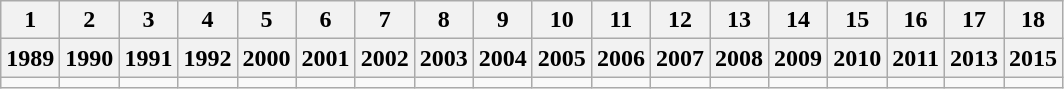<table class="wikitable">
<tr align="center">
<th>1</th>
<th>2</th>
<th>3</th>
<th>4</th>
<th>5</th>
<th>6</th>
<th>7</th>
<th>8</th>
<th>9</th>
<th>10</th>
<th>11</th>
<th>12</th>
<th>13</th>
<th>14</th>
<th>15</th>
<th>16</th>
<th>17</th>
<th>18</th>
</tr>
<tr align="center">
<th>1989</th>
<th>1990</th>
<th>1991</th>
<th>1992</th>
<th>2000</th>
<th>2001</th>
<th>2002</th>
<th>2003</th>
<th>2004</th>
<th>2005</th>
<th>2006</th>
<th>2007</th>
<th>2008</th>
<th>2009</th>
<th>2010</th>
<th>2011</th>
<th>2013</th>
<th>2015</th>
</tr>
<tr align="center">
<td></td>
<td></td>
<td></td>
<td></td>
<td></td>
<td></td>
<td></td>
<td></td>
<td></td>
<td></td>
<td></td>
<td></td>
<td></td>
<td></td>
<td></td>
<td></td>
<td></td>
<td></td>
</tr>
</table>
